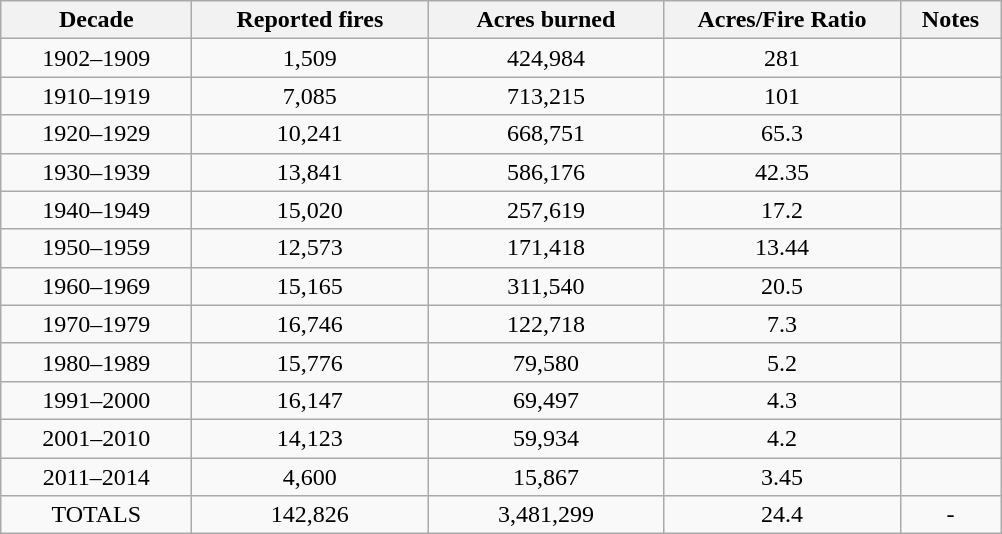<table class="wikitable" style="text-align:center">
<tr>
<th scope=col width=120>Decade</th>
<th scope=col width=150>Reported fires</th>
<th scope=col width=150>Acres burned</th>
<th scope=col width=150>Acres/Fire Ratio</th>
<th scope=col width=60>Notes</th>
</tr>
<tr>
<td>1902–1909</td>
<td>1,509</td>
<td>424,984</td>
<td>281</td>
<td></td>
</tr>
<tr>
<td>1910–1919</td>
<td>7,085</td>
<td>713,215</td>
<td>101</td>
<td></td>
</tr>
<tr>
<td>1920–1929</td>
<td>10,241</td>
<td>668,751</td>
<td>65.3</td>
<td></td>
</tr>
<tr>
<td>1930–1939</td>
<td>13,841</td>
<td>586,176</td>
<td>42.35</td>
<td></td>
</tr>
<tr>
<td>1940–1949</td>
<td>15,020</td>
<td>257,619</td>
<td>17.2</td>
<td></td>
</tr>
<tr>
<td>1950–1959</td>
<td>12,573</td>
<td>171,418</td>
<td>13.44</td>
<td></td>
</tr>
<tr>
<td>1960–1969</td>
<td>15,165</td>
<td>311,540</td>
<td>20.5</td>
<td></td>
</tr>
<tr>
<td>1970–1979</td>
<td>16,746</td>
<td>122,718</td>
<td>7.3</td>
<td></td>
</tr>
<tr>
<td>1980–1989</td>
<td>15,776</td>
<td>79,580</td>
<td>5.2</td>
<td></td>
</tr>
<tr>
<td>1991–2000</td>
<td>16,147</td>
<td>69,497</td>
<td>4.3</td>
<td></td>
</tr>
<tr>
<td>2001–2010</td>
<td>14,123</td>
<td>59,934</td>
<td>4.2</td>
<td></td>
</tr>
<tr>
<td>2011–2014</td>
<td>4,600</td>
<td>15,867</td>
<td>3.45</td>
<td></td>
</tr>
<tr>
<td>TOTALS</td>
<td>142,826</td>
<td>3,481,299</td>
<td>24.4</td>
<td>-</td>
</tr>
</table>
